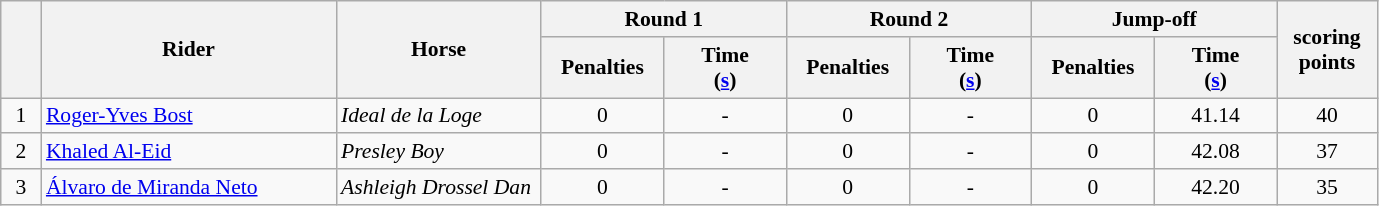<table class="wikitable" style="font-size: 90%">
<tr>
<th rowspan=2 width=20></th>
<th rowspan=2 width=190>Rider</th>
<th rowspan=2 width=130>Horse</th>
<th colspan=2>Round 1</th>
<th colspan=2>Round 2</th>
<th colspan=2>Jump-off</th>
<th rowspan=2 width=60>scoring<br>points</th>
</tr>
<tr>
<th width=75>Penalties</th>
<th width=75>Time<br>(<a href='#'>s</a>)</th>
<th width=75>Penalties</th>
<th width=75>Time<br>(<a href='#'>s</a>)</th>
<th width=75>Penalties</th>
<th width=75>Time<br>(<a href='#'>s</a>)</th>
</tr>
<tr>
<td align=center>1</td>
<td> <a href='#'>Roger-Yves Bost</a></td>
<td><em>Ideal de la Loge</em></td>
<td align=center>0</td>
<td align=center>-</td>
<td align=center>0</td>
<td align=center>-</td>
<td align=center>0</td>
<td align=center>41.14</td>
<td align=center>40</td>
</tr>
<tr>
<td align=center>2</td>
<td> <a href='#'>Khaled Al-Eid</a></td>
<td><em>Presley Boy</em></td>
<td align=center>0</td>
<td align=center>-</td>
<td align=center>0</td>
<td align=center>-</td>
<td align=center>0</td>
<td align=center>42.08</td>
<td align=center>37</td>
</tr>
<tr>
<td align=center>3</td>
<td> <a href='#'>Álvaro de Miranda Neto</a></td>
<td><em>Ashleigh Drossel Dan</em></td>
<td align=center>0</td>
<td align=center>-</td>
<td align=center>0</td>
<td align=center>-</td>
<td align=center>0</td>
<td align=center>42.20</td>
<td align=center>35</td>
</tr>
</table>
